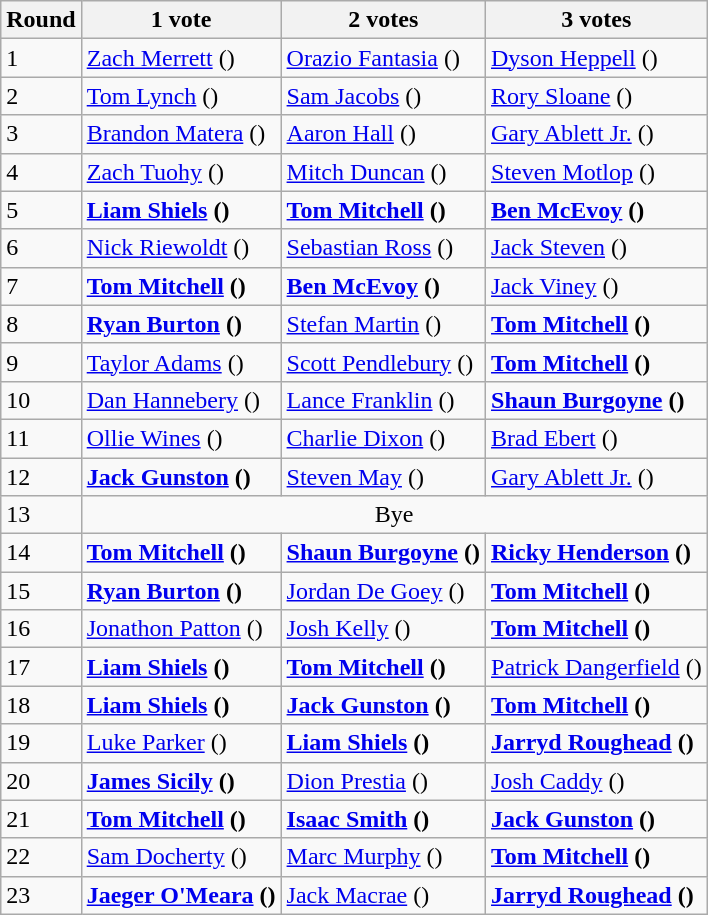<table class="wikitable">
<tr>
<th>Round</th>
<th>1 vote</th>
<th>2 votes</th>
<th>3 votes</th>
</tr>
<tr>
<td>1</td>
<td><a href='#'>Zach Merrett</a> ()</td>
<td><a href='#'>Orazio Fantasia</a> ()</td>
<td><a href='#'>Dyson Heppell</a> ()</td>
</tr>
<tr>
<td>2</td>
<td><a href='#'>Tom Lynch</a> ()</td>
<td><a href='#'>Sam Jacobs</a> ()</td>
<td><a href='#'>Rory Sloane</a> ()</td>
</tr>
<tr>
<td>3</td>
<td><a href='#'>Brandon Matera</a> ()</td>
<td><a href='#'>Aaron Hall</a> ()</td>
<td><a href='#'>Gary Ablett Jr.</a> ()</td>
</tr>
<tr>
<td>4</td>
<td><a href='#'>Zach Tuohy</a> ()</td>
<td><a href='#'>Mitch Duncan</a> ()</td>
<td><a href='#'>Steven Motlop</a> ()</td>
</tr>
<tr>
<td>5</td>
<td><strong><a href='#'>Liam Shiels</a> ()</strong></td>
<td><strong><a href='#'>Tom Mitchell</a> ()</strong></td>
<td><strong><a href='#'>Ben McEvoy</a> ()</strong></td>
</tr>
<tr>
<td>6</td>
<td><a href='#'>Nick Riewoldt</a> ()</td>
<td><a href='#'>Sebastian Ross</a> ()</td>
<td><a href='#'>Jack Steven</a> ()</td>
</tr>
<tr>
<td>7</td>
<td><strong><a href='#'>Tom Mitchell</a> ()</strong></td>
<td><strong><a href='#'>Ben McEvoy</a> ()</strong></td>
<td><a href='#'>Jack Viney</a> ()</td>
</tr>
<tr>
<td>8</td>
<td><strong><a href='#'>Ryan Burton</a> ()</strong></td>
<td><a href='#'>Stefan Martin</a> ()</td>
<td><strong><a href='#'>Tom Mitchell</a> ()</strong></td>
</tr>
<tr>
<td>9</td>
<td><a href='#'>Taylor Adams</a> ()</td>
<td><a href='#'>Scott Pendlebury</a> ()</td>
<td><strong><a href='#'>Tom Mitchell</a> ()</strong></td>
</tr>
<tr>
<td>10</td>
<td><a href='#'>Dan Hannebery</a> ()</td>
<td><a href='#'>Lance Franklin</a> ()</td>
<td><strong><a href='#'>Shaun Burgoyne</a> ()</strong></td>
</tr>
<tr>
<td>11</td>
<td><a href='#'>Ollie Wines</a> ()</td>
<td><a href='#'>Charlie Dixon</a> ()</td>
<td><a href='#'>Brad Ebert</a> ()</td>
</tr>
<tr>
<td>12</td>
<td><strong><a href='#'>Jack Gunston</a> ()</strong></td>
<td><a href='#'>Steven May</a> ()</td>
<td><a href='#'>Gary Ablett Jr.</a> ()</td>
</tr>
<tr>
<td>13</td>
<td colspan="3" style="text-align: center;">Bye</td>
</tr>
<tr>
<td>14</td>
<td><strong><a href='#'>Tom Mitchell</a> ()</strong></td>
<td><strong><a href='#'>Shaun Burgoyne</a> ()</strong></td>
<td><strong><a href='#'>Ricky Henderson</a> ()</strong></td>
</tr>
<tr>
<td>15</td>
<td><strong><a href='#'>Ryan Burton</a> ()</strong></td>
<td><a href='#'>Jordan De Goey</a> ()</td>
<td><strong><a href='#'>Tom Mitchell</a> ()</strong></td>
</tr>
<tr>
<td>16</td>
<td><a href='#'>Jonathon Patton</a> ()</td>
<td><a href='#'>Josh Kelly</a> ()</td>
<td><strong><a href='#'>Tom Mitchell</a> ()</strong></td>
</tr>
<tr>
<td>17</td>
<td><strong><a href='#'>Liam Shiels</a> ()</strong></td>
<td><strong><a href='#'>Tom Mitchell</a> ()</strong></td>
<td><a href='#'>Patrick Dangerfield</a> ()</td>
</tr>
<tr>
<td>18</td>
<td><strong><a href='#'>Liam Shiels</a> ()</strong></td>
<td><strong><a href='#'>Jack Gunston</a> ()</strong></td>
<td><strong><a href='#'>Tom Mitchell</a> ()</strong></td>
</tr>
<tr>
<td>19</td>
<td><a href='#'>Luke Parker</a> ()</td>
<td><strong><a href='#'>Liam Shiels</a> ()</strong></td>
<td><strong><a href='#'>Jarryd Roughead</a> ()</strong></td>
</tr>
<tr>
<td>20</td>
<td><strong><a href='#'>James Sicily</a> ()</strong></td>
<td><a href='#'>Dion Prestia</a> ()</td>
<td><a href='#'>Josh Caddy</a> ()</td>
</tr>
<tr>
<td>21</td>
<td><strong><a href='#'>Tom Mitchell</a> ()</strong></td>
<td><strong><a href='#'>Isaac Smith</a> ()</strong></td>
<td><strong><a href='#'>Jack Gunston</a> ()</strong></td>
</tr>
<tr>
<td>22</td>
<td><a href='#'>Sam Docherty</a> ()</td>
<td><a href='#'>Marc Murphy</a> ()</td>
<td><strong><a href='#'>Tom Mitchell</a> ()</strong></td>
</tr>
<tr>
<td>23</td>
<td><strong><a href='#'>Jaeger O'Meara</a> ()</strong></td>
<td><a href='#'>Jack Macrae</a> ()</td>
<td><strong><a href='#'>Jarryd Roughead</a> ()</strong></td>
</tr>
</table>
